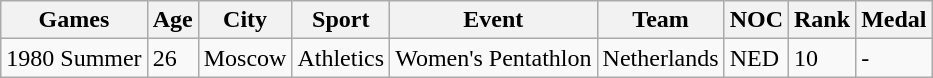<table class="wikitable">
<tr>
<th>Games</th>
<th>Age</th>
<th>City</th>
<th>Sport</th>
<th>Event</th>
<th>Team</th>
<th>NOC</th>
<th>Rank</th>
<th>Medal</th>
</tr>
<tr>
<td>1980 Summer</td>
<td>26</td>
<td>Moscow</td>
<td>Athletics</td>
<td>Women's Pentathlon</td>
<td>Netherlands</td>
<td>NED</td>
<td>10</td>
<td>-</td>
</tr>
</table>
